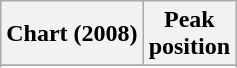<table class="wikitable">
<tr>
<th>Chart (2008)</th>
<th>Peak<br>position</th>
</tr>
<tr>
</tr>
<tr>
</tr>
<tr>
</tr>
</table>
